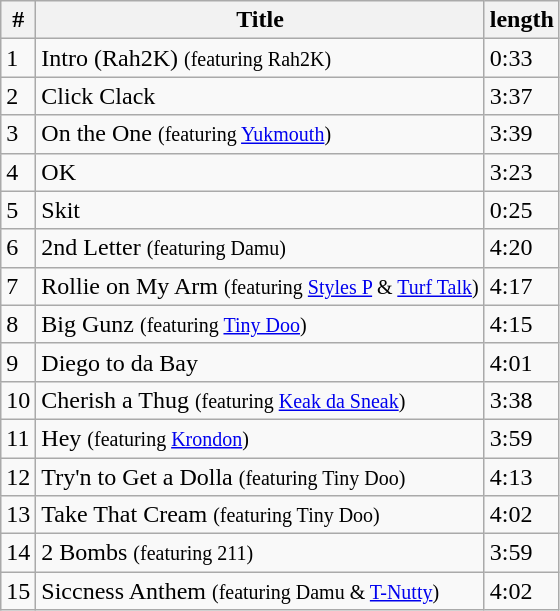<table class="wikitable">
<tr>
<th>#</th>
<th>Title</th>
<th>length</th>
</tr>
<tr>
<td>1</td>
<td>Intro (Rah2K) <small>(featuring Rah2K)</small></td>
<td>0:33</td>
</tr>
<tr>
<td>2</td>
<td>Click Clack</td>
<td>3:37</td>
</tr>
<tr>
<td>3</td>
<td>On the One <small>(featuring <a href='#'>Yukmouth</a>)</small></td>
<td>3:39</td>
</tr>
<tr>
<td>4</td>
<td>OK</td>
<td>3:23</td>
</tr>
<tr>
<td>5</td>
<td>Skit</td>
<td>0:25</td>
</tr>
<tr>
<td>6</td>
<td>2nd Letter <small>(featuring Damu)</small></td>
<td>4:20</td>
</tr>
<tr>
<td>7</td>
<td>Rollie on My Arm <small>(featuring <a href='#'>Styles P</a> & <a href='#'>Turf Talk</a>)</small></td>
<td>4:17</td>
</tr>
<tr>
<td>8</td>
<td>Big Gunz <small>(featuring <a href='#'>Tiny Doo</a>)</small></td>
<td>4:15</td>
</tr>
<tr>
<td>9</td>
<td>Diego to da Bay</td>
<td>4:01</td>
</tr>
<tr>
<td>10</td>
<td>Cherish a Thug <small>(featuring <a href='#'>Keak da Sneak</a>)</small></td>
<td>3:38</td>
</tr>
<tr>
<td>11</td>
<td>Hey <small>(featuring <a href='#'>Krondon</a>)</small></td>
<td>3:59</td>
</tr>
<tr>
<td>12</td>
<td>Try'n to Get a Dolla <small>(featuring Tiny Doo)</small></td>
<td>4:13</td>
</tr>
<tr>
<td>13</td>
<td>Take That Cream <small>(featuring Tiny Doo)</small></td>
<td>4:02</td>
</tr>
<tr>
<td>14</td>
<td>2 Bombs <small>(featuring 211)</small></td>
<td>3:59</td>
</tr>
<tr>
<td>15</td>
<td>Siccness Anthem <small>(featuring Damu & <a href='#'>T-Nutty</a>)</small></td>
<td>4:02</td>
</tr>
</table>
